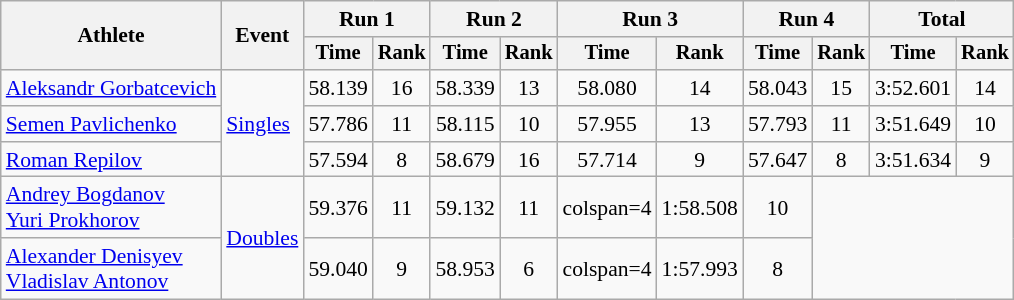<table class=wikitable style="text-align:center; font-size:90%">
<tr>
<th rowspan=2>Athlete</th>
<th rowspan=2>Event</th>
<th colspan=2>Run 1</th>
<th colspan=2>Run 2</th>
<th colspan=2>Run 3</th>
<th colspan=2>Run 4</th>
<th colspan=2>Total</th>
</tr>
<tr style="font-size:95%">
<th>Time</th>
<th>Rank</th>
<th>Time</th>
<th>Rank</th>
<th>Time</th>
<th>Rank</th>
<th>Time</th>
<th>Rank</th>
<th>Time</th>
<th>Rank</th>
</tr>
<tr>
<td align=left><a href='#'>Aleksandr Gorbatcevich</a></td>
<td align=left rowspan=3><a href='#'>Singles</a></td>
<td>58.139</td>
<td>16</td>
<td>58.339</td>
<td>13</td>
<td>58.080</td>
<td>14</td>
<td>58.043</td>
<td>15</td>
<td>3:52.601</td>
<td>14</td>
</tr>
<tr>
<td align=left><a href='#'>Semen Pavlichenko</a></td>
<td>57.786</td>
<td>11</td>
<td>58.115</td>
<td>10</td>
<td>57.955</td>
<td>13</td>
<td>57.793</td>
<td>11</td>
<td>3:51.649</td>
<td>10</td>
</tr>
<tr>
<td align=left><a href='#'>Roman Repilov</a></td>
<td>57.594</td>
<td>8</td>
<td>58.679</td>
<td>16</td>
<td>57.714</td>
<td>9</td>
<td>57.647</td>
<td>8</td>
<td>3:51.634</td>
<td>9</td>
</tr>
<tr>
<td align=left><a href='#'>Andrey Bogdanov</a><br><a href='#'>Yuri Prokhorov</a></td>
<td align=left rowspan=2><a href='#'>Doubles</a></td>
<td>59.376</td>
<td>11</td>
<td>59.132</td>
<td>11</td>
<td>colspan=4 </td>
<td>1:58.508</td>
<td>10</td>
</tr>
<tr>
<td align=left><a href='#'>Alexander Denisyev</a><br><a href='#'>Vladislav Antonov</a></td>
<td>59.040</td>
<td>9</td>
<td>58.953</td>
<td>6</td>
<td>colspan=4 </td>
<td>1:57.993</td>
<td>8</td>
</tr>
</table>
